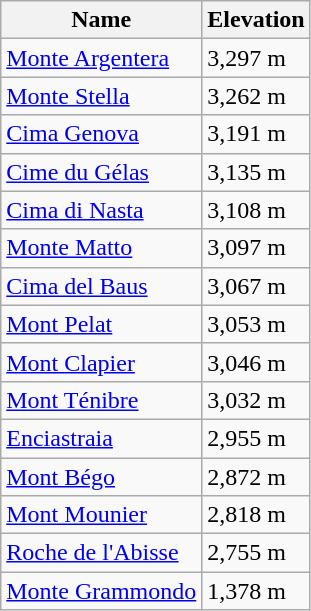<table class= wikitable>
<tr>
<th>Name</th>
<th>Elevation</th>
</tr>
<tr>
<td><a href='#'>Monte Argentera</a></td>
<td>3,297 m</td>
</tr>
<tr>
<td><a href='#'>Monte Stella</a></td>
<td>3,262 m</td>
</tr>
<tr>
<td><a href='#'>Cima Genova</a></td>
<td>3,191 m</td>
</tr>
<tr>
<td><a href='#'>Cime du Gélas</a></td>
<td>3,135 m</td>
</tr>
<tr>
<td><a href='#'>Cima di Nasta</a></td>
<td>3,108 m</td>
</tr>
<tr>
<td><a href='#'>Monte Matto</a></td>
<td>3,097 m</td>
</tr>
<tr>
<td><a href='#'>Cima del Baus</a></td>
<td>3,067 m</td>
</tr>
<tr>
<td><a href='#'>Mont Pelat</a></td>
<td>3,053 m</td>
</tr>
<tr>
<td><a href='#'>Mont Clapier</a></td>
<td>3,046 m</td>
</tr>
<tr>
<td><a href='#'>Mont Ténibre</a></td>
<td>3,032 m</td>
</tr>
<tr>
<td><a href='#'>Enciastraia</a></td>
<td>2,955 m</td>
</tr>
<tr>
<td><a href='#'>Mont Bégo</a></td>
<td>2,872 m</td>
</tr>
<tr>
<td><a href='#'>Mont Mounier</a></td>
<td>2,818 m</td>
</tr>
<tr>
<td><a href='#'>Roche de l'Abisse</a></td>
<td>2,755 m</td>
</tr>
<tr>
<td><a href='#'>Monte Grammondo</a></td>
<td>1,378 m</td>
</tr>
</table>
